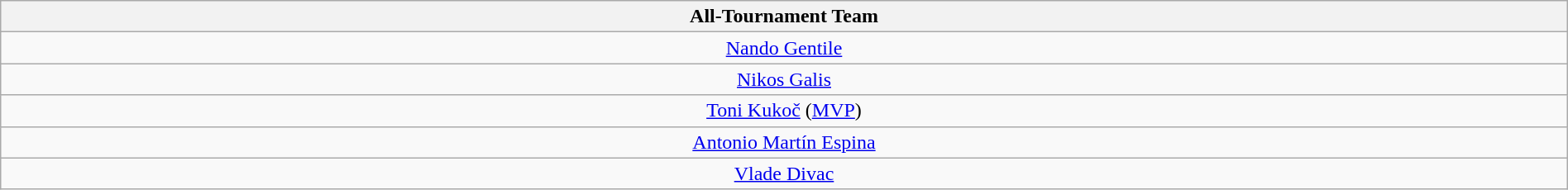<table class="wikitable sortable" style="text-align:center; width: 100%">
<tr>
<th>All-Tournament Team</th>
</tr>
<tr>
<td> <a href='#'>Nando Gentile</a></td>
</tr>
<tr>
<td> <a href='#'>Nikos Galis</a></td>
</tr>
<tr>
<td> <a href='#'>Toni Kukoč</a> (<a href='#'>MVP</a>)</td>
</tr>
<tr>
<td> <a href='#'>Antonio Martín Espina</a></td>
</tr>
<tr>
<td> <a href='#'>Vlade Divac</a></td>
</tr>
</table>
